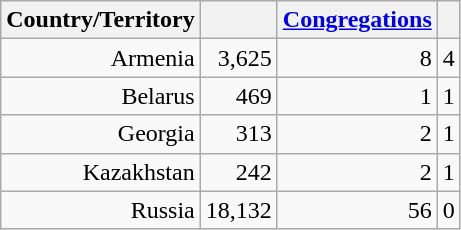<table class="wikitable sortable floatright" style="text-align: right">
<tr>
<th>Country/Territory</th>
<th></th>
<th><a href='#'>Congregations</a></th>
<th></th>
</tr>
<tr>
<td> Armenia</td>
<td>3,625</td>
<td>8</td>
<td>4</td>
</tr>
<tr>
<td> Belarus</td>
<td>469</td>
<td>1</td>
<td>1</td>
</tr>
<tr>
<td> Georgia</td>
<td>313</td>
<td>2</td>
<td>1</td>
</tr>
<tr>
<td> Kazakhstan</td>
<td>242</td>
<td>2</td>
<td>1</td>
</tr>
<tr>
<td> Russia</td>
<td>18,132</td>
<td>56</td>
<td>0</td>
</tr>
</table>
